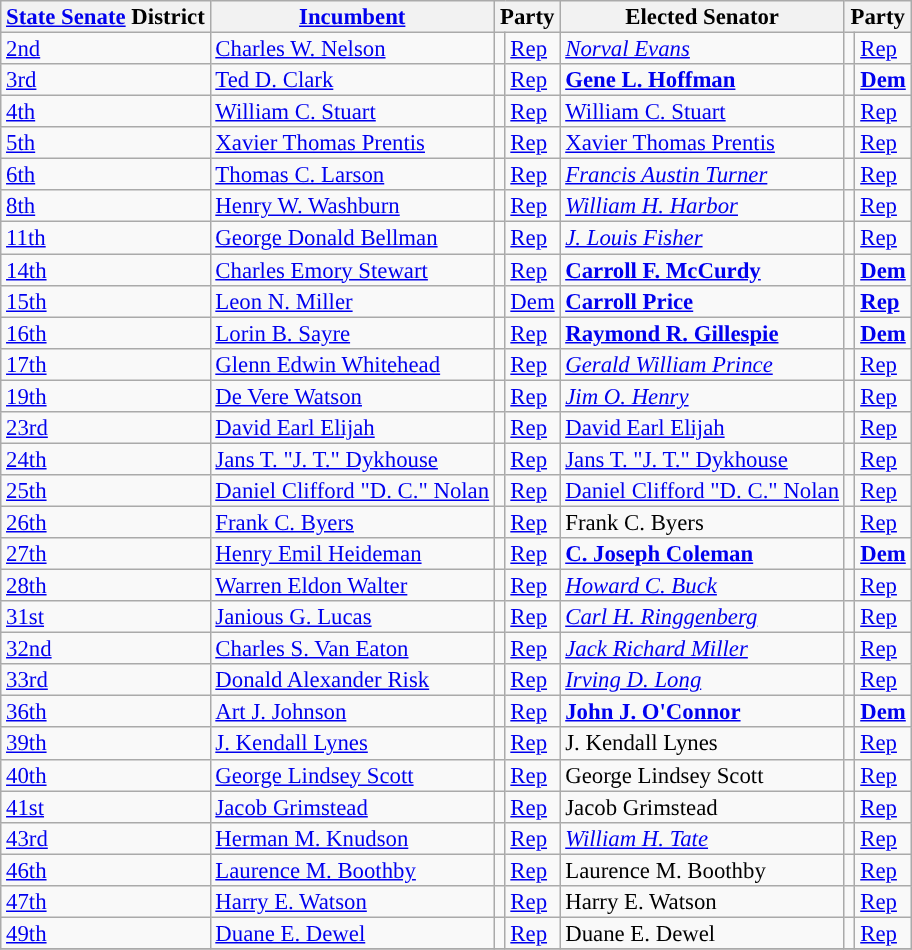<table class="sortable wikitable" style="font-size:95%;line-height:14px;">
<tr>
<th class="unsortable"><a href='#'>State Senate</a> District</th>
<th class="unsortable"><a href='#'>Incumbent</a></th>
<th colspan="2">Party</th>
<th class="unsortable">Elected Senator</th>
<th colspan="2">Party</th>
</tr>
<tr>
<td><a href='#'>2nd</a></td>
<td><a href='#'>Charles W. Nelson</a></td>
<td style="background:"></td>
<td><a href='#'>Rep</a></td>
<td><em><a href='#'>Norval Evans</a></em></td>
<td style="background:"></td>
<td><a href='#'>Rep</a></td>
</tr>
<tr>
<td><a href='#'>3rd</a></td>
<td><a href='#'>Ted D. Clark</a></td>
<td style="background:"></td>
<td><a href='#'>Rep</a></td>
<td><strong><a href='#'>Gene L. Hoffman</a></strong></td>
<td style="background:"></td>
<td><strong><a href='#'>Dem</a></strong></td>
</tr>
<tr>
<td><a href='#'>4th</a></td>
<td><a href='#'>William C. Stuart</a></td>
<td style="background:"></td>
<td><a href='#'>Rep</a></td>
<td><a href='#'>William C. Stuart</a></td>
<td style="background:"></td>
<td><a href='#'>Rep</a></td>
</tr>
<tr>
<td><a href='#'>5th</a></td>
<td><a href='#'>Xavier Thomas Prentis</a></td>
<td style="background:"></td>
<td><a href='#'>Rep</a></td>
<td><a href='#'>Xavier Thomas Prentis</a></td>
<td style="background:"></td>
<td><a href='#'>Rep</a></td>
</tr>
<tr>
<td><a href='#'>6th</a></td>
<td><a href='#'>Thomas C. Larson</a></td>
<td style="background:"></td>
<td><a href='#'>Rep</a></td>
<td><em><a href='#'>Francis Austin Turner</a></em></td>
<td style="background:"></td>
<td><a href='#'>Rep</a></td>
</tr>
<tr>
<td><a href='#'>8th</a></td>
<td><a href='#'>Henry W. Washburn</a></td>
<td style="background:"></td>
<td><a href='#'>Rep</a></td>
<td><em><a href='#'>William H. Harbor</a></em></td>
<td style="background:"></td>
<td><a href='#'>Rep</a></td>
</tr>
<tr>
<td><a href='#'>11th</a></td>
<td><a href='#'>George Donald Bellman</a></td>
<td style="background:"></td>
<td><a href='#'>Rep</a></td>
<td><em><a href='#'>J. Louis Fisher</a></em></td>
<td style="background:"></td>
<td><a href='#'>Rep</a></td>
</tr>
<tr>
<td><a href='#'>14th</a></td>
<td><a href='#'>Charles Emory Stewart</a></td>
<td style="background:"></td>
<td><a href='#'>Rep</a></td>
<td><strong><a href='#'>Carroll F. McCurdy</a></strong></td>
<td style="background:"></td>
<td><strong><a href='#'>Dem</a></strong></td>
</tr>
<tr>
<td><a href='#'>15th</a></td>
<td><a href='#'>Leon N. Miller</a></td>
<td style="background:"></td>
<td><a href='#'>Dem</a></td>
<td><strong><a href='#'>Carroll Price</a></strong></td>
<td style="background:"></td>
<td><strong><a href='#'>Rep</a></strong></td>
</tr>
<tr>
<td><a href='#'>16th</a></td>
<td><a href='#'>Lorin B. Sayre</a></td>
<td style="background:"></td>
<td><a href='#'>Rep</a></td>
<td><strong><a href='#'>Raymond R. Gillespie</a></strong></td>
<td style="background:"></td>
<td><strong><a href='#'>Dem</a></strong></td>
</tr>
<tr>
<td><a href='#'>17th</a></td>
<td><a href='#'>Glenn Edwin Whitehead</a></td>
<td style="background:"></td>
<td><a href='#'>Rep</a></td>
<td><em><a href='#'>Gerald William Prince</a></em></td>
<td style="background:"></td>
<td><a href='#'>Rep</a></td>
</tr>
<tr>
<td><a href='#'>19th</a></td>
<td><a href='#'>De Vere Watson</a></td>
<td style="background:"></td>
<td><a href='#'>Rep</a></td>
<td><em><a href='#'>Jim O. Henry</a></em></td>
<td style="background:"></td>
<td><a href='#'>Rep</a></td>
</tr>
<tr>
<td><a href='#'>23rd</a></td>
<td><a href='#'>David Earl Elijah</a></td>
<td style="background:"></td>
<td><a href='#'>Rep</a></td>
<td><a href='#'>David Earl Elijah</a></td>
<td style="background:"></td>
<td><a href='#'>Rep</a></td>
</tr>
<tr>
<td><a href='#'>24th</a></td>
<td><a href='#'>Jans T. "J. T." Dykhouse</a></td>
<td style="background:"></td>
<td><a href='#'>Rep</a></td>
<td><a href='#'>Jans T. "J. T." Dykhouse</a></td>
<td style="background:"></td>
<td><a href='#'>Rep</a></td>
</tr>
<tr>
<td><a href='#'>25th</a></td>
<td><a href='#'>Daniel Clifford "D. C." Nolan</a></td>
<td style="background:"></td>
<td><a href='#'>Rep</a></td>
<td><a href='#'>Daniel Clifford "D. C." Nolan</a></td>
<td style="background:"></td>
<td><a href='#'>Rep</a></td>
</tr>
<tr>
<td><a href='#'>26th</a></td>
<td><a href='#'>Frank C. Byers</a></td>
<td style="background:"></td>
<td><a href='#'>Rep</a></td>
<td>Frank C. Byers</td>
<td style="background:"></td>
<td><a href='#'>Rep</a></td>
</tr>
<tr>
<td><a href='#'>27th</a></td>
<td><a href='#'>Henry Emil Heideman</a></td>
<td style="background:"></td>
<td><a href='#'>Rep</a></td>
<td><strong><a href='#'>C. Joseph Coleman</a></strong></td>
<td style="background:"></td>
<td><strong><a href='#'>Dem</a></strong></td>
</tr>
<tr>
<td><a href='#'>28th</a></td>
<td><a href='#'>Warren Eldon Walter</a></td>
<td style="background:"></td>
<td><a href='#'>Rep</a></td>
<td><em><a href='#'>Howard C. Buck</a></em></td>
<td style="background:"></td>
<td><a href='#'>Rep</a></td>
</tr>
<tr>
<td><a href='#'>31st</a></td>
<td><a href='#'>Janious G. Lucas</a></td>
<td style="background:"></td>
<td><a href='#'>Rep</a></td>
<td><em><a href='#'>Carl H. Ringgenberg</a></em></td>
<td style="background:"></td>
<td><a href='#'>Rep</a></td>
</tr>
<tr>
<td><a href='#'>32nd</a></td>
<td><a href='#'>Charles S. Van Eaton</a></td>
<td style="background:"></td>
<td><a href='#'>Rep</a></td>
<td><em><a href='#'>Jack Richard Miller</a></em></td>
<td style="background:"></td>
<td><a href='#'>Rep</a></td>
</tr>
<tr>
<td><a href='#'>33rd</a></td>
<td><a href='#'>Donald Alexander Risk</a></td>
<td style="background:"></td>
<td><a href='#'>Rep</a></td>
<td><em><a href='#'>Irving D. Long</a></em></td>
<td style="background:"></td>
<td><a href='#'>Rep</a></td>
</tr>
<tr>
<td><a href='#'>36th</a></td>
<td><a href='#'>Art J. Johnson</a></td>
<td style="background:"></td>
<td><a href='#'>Rep</a></td>
<td><strong><a href='#'>John J. O'Connor</a></strong></td>
<td style="background:"></td>
<td><strong><a href='#'>Dem</a></strong></td>
</tr>
<tr>
<td><a href='#'>39th</a></td>
<td><a href='#'>J. Kendall Lynes</a></td>
<td style="background:"></td>
<td><a href='#'>Rep</a></td>
<td>J. Kendall Lynes</td>
<td style="background:"></td>
<td><a href='#'>Rep</a></td>
</tr>
<tr>
<td><a href='#'>40th</a></td>
<td><a href='#'>George Lindsey Scott</a></td>
<td style="background:"></td>
<td><a href='#'>Rep</a></td>
<td>George Lindsey Scott</td>
<td style="background:"></td>
<td><a href='#'>Rep</a></td>
</tr>
<tr>
<td><a href='#'>41st</a></td>
<td><a href='#'>Jacob Grimstead</a></td>
<td style="background:"></td>
<td><a href='#'>Rep</a></td>
<td>Jacob Grimstead</td>
<td style="background:"></td>
<td><a href='#'>Rep</a></td>
</tr>
<tr>
<td><a href='#'>43rd</a></td>
<td><a href='#'>Herman M. Knudson</a></td>
<td style="background:"></td>
<td><a href='#'>Rep</a></td>
<td><em><a href='#'>William H. Tate</a></em></td>
<td style="background:"></td>
<td><a href='#'>Rep</a></td>
</tr>
<tr>
<td><a href='#'>46th</a></td>
<td><a href='#'>Laurence M. Boothby</a></td>
<td style="background:"></td>
<td><a href='#'>Rep</a></td>
<td>Laurence M. Boothby</td>
<td style="background:"></td>
<td><a href='#'>Rep</a></td>
</tr>
<tr>
<td><a href='#'>47th</a></td>
<td><a href='#'>Harry E. Watson</a></td>
<td style="background:"></td>
<td><a href='#'>Rep</a></td>
<td>Harry E. Watson</td>
<td style="background:"></td>
<td><a href='#'>Rep</a></td>
</tr>
<tr>
<td><a href='#'>49th</a></td>
<td><a href='#'>Duane E. Dewel</a></td>
<td style="background:"></td>
<td><a href='#'>Rep</a></td>
<td>Duane E. Dewel</td>
<td style="background:"></td>
<td><a href='#'>Rep</a></td>
</tr>
<tr>
</tr>
</table>
